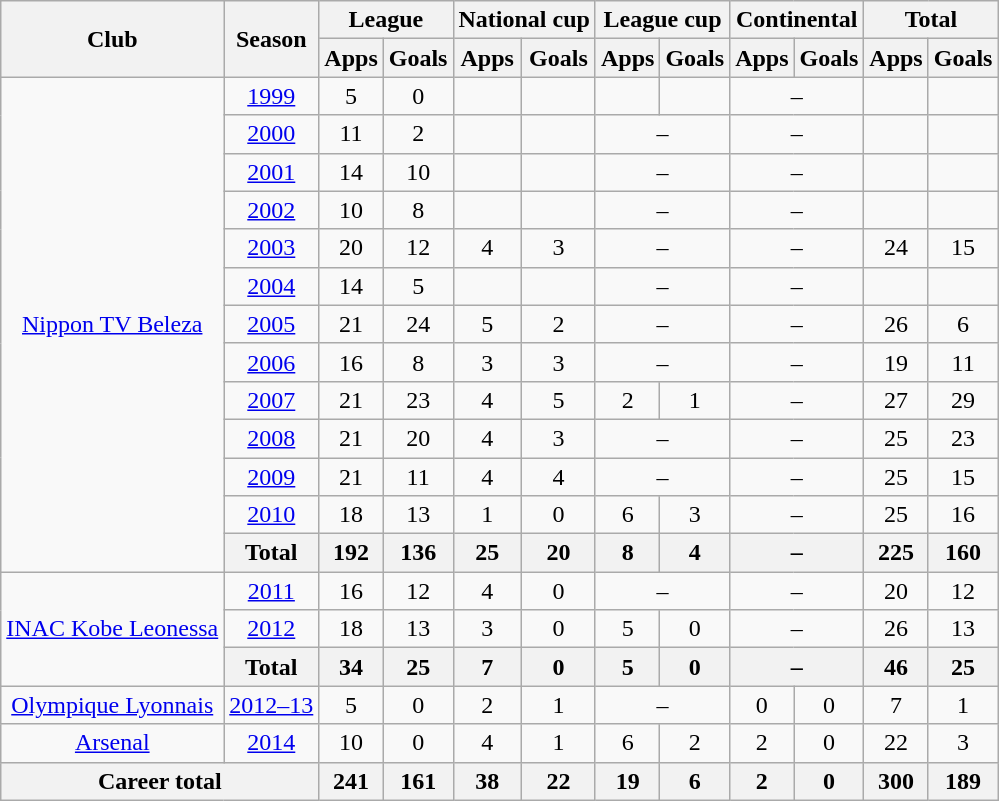<table class="wikitable" style="text-align:center">
<tr>
<th rowspan="2">Club</th>
<th rowspan="2">Season</th>
<th colspan="2">League</th>
<th colspan="2">National cup</th>
<th colspan="2">League cup</th>
<th colspan="2">Continental</th>
<th colspan="2">Total</th>
</tr>
<tr>
<th>Apps</th>
<th>Goals</th>
<th>Apps</th>
<th>Goals</th>
<th>Apps</th>
<th>Goals</th>
<th>Apps</th>
<th>Goals</th>
<th>Apps</th>
<th>Goals</th>
</tr>
<tr>
<td rowspan="13"><a href='#'>Nippon TV Beleza</a></td>
<td><a href='#'>1999</a></td>
<td>5</td>
<td>0</td>
<td></td>
<td></td>
<td></td>
<td></td>
<td colspan="2">–</td>
<td></td>
<td></td>
</tr>
<tr>
<td><a href='#'>2000</a></td>
<td>11</td>
<td>2</td>
<td></td>
<td></td>
<td colspan="2">–</td>
<td colspan="2">–</td>
<td></td>
<td></td>
</tr>
<tr>
<td><a href='#'>2001</a></td>
<td>14</td>
<td>10</td>
<td></td>
<td></td>
<td colspan="2">–</td>
<td colspan="2">–</td>
<td></td>
<td></td>
</tr>
<tr>
<td><a href='#'>2002</a></td>
<td>10</td>
<td>8</td>
<td></td>
<td></td>
<td colspan="2">–</td>
<td colspan="2">–</td>
<td></td>
<td></td>
</tr>
<tr>
<td><a href='#'>2003</a></td>
<td>20</td>
<td>12</td>
<td>4</td>
<td>3</td>
<td colspan="2">–</td>
<td colspan="2">–</td>
<td>24</td>
<td>15</td>
</tr>
<tr>
<td><a href='#'>2004</a></td>
<td>14</td>
<td>5</td>
<td></td>
<td></td>
<td colspan="2">–</td>
<td colspan="2">–</td>
<td></td>
<td></td>
</tr>
<tr>
<td><a href='#'>2005</a></td>
<td>21</td>
<td>24</td>
<td>5</td>
<td>2</td>
<td colspan="2">–</td>
<td colspan="2">–</td>
<td>26</td>
<td>6</td>
</tr>
<tr>
<td><a href='#'>2006</a></td>
<td>16</td>
<td>8</td>
<td>3</td>
<td>3</td>
<td colspan="2">–</td>
<td colspan="2">–</td>
<td>19</td>
<td>11</td>
</tr>
<tr>
<td><a href='#'>2007</a></td>
<td>21</td>
<td>23</td>
<td>4</td>
<td>5</td>
<td>2</td>
<td>1</td>
<td colspan="2">–</td>
<td>27</td>
<td>29</td>
</tr>
<tr>
<td><a href='#'>2008</a></td>
<td>21</td>
<td>20</td>
<td>4</td>
<td>3</td>
<td colspan="2">–</td>
<td colspan="2">–</td>
<td>25</td>
<td>23</td>
</tr>
<tr>
<td><a href='#'>2009</a></td>
<td>21</td>
<td>11</td>
<td>4</td>
<td>4</td>
<td colspan="2">–</td>
<td colspan="2">–</td>
<td>25</td>
<td>15</td>
</tr>
<tr>
<td><a href='#'>2010</a></td>
<td>18</td>
<td>13</td>
<td>1</td>
<td>0</td>
<td>6</td>
<td>3</td>
<td colspan="2">–</td>
<td>25</td>
<td>16</td>
</tr>
<tr>
<th>Total</th>
<th>192</th>
<th>136</th>
<th>25</th>
<th>20</th>
<th>8</th>
<th>4</th>
<th colspan="2">–</th>
<th>225</th>
<th>160</th>
</tr>
<tr>
<td rowspan="3"><a href='#'>INAC Kobe Leonessa</a></td>
<td><a href='#'>2011</a></td>
<td>16</td>
<td>12</td>
<td>4</td>
<td>0</td>
<td colspan="2">–</td>
<td colspan="2">–</td>
<td>20</td>
<td>12</td>
</tr>
<tr>
<td><a href='#'>2012</a></td>
<td>18</td>
<td>13</td>
<td>3</td>
<td>0</td>
<td>5</td>
<td>0</td>
<td colspan="2">–</td>
<td>26</td>
<td>13</td>
</tr>
<tr>
<th>Total</th>
<th>34</th>
<th>25</th>
<th>7</th>
<th>0</th>
<th>5</th>
<th>0</th>
<th colspan="2">–</th>
<th>46</th>
<th>25</th>
</tr>
<tr>
<td><a href='#'>Olympique Lyonnais</a></td>
<td><a href='#'>2012–13</a></td>
<td>5</td>
<td>0</td>
<td>2</td>
<td>1</td>
<td colspan="2">–</td>
<td>0</td>
<td>0</td>
<td>7</td>
<td>1</td>
</tr>
<tr>
<td><a href='#'>Arsenal</a></td>
<td><a href='#'>2014</a></td>
<td>10</td>
<td>0</td>
<td>4</td>
<td>1</td>
<td>6</td>
<td>2</td>
<td>2</td>
<td>0</td>
<td>22</td>
<td>3</td>
</tr>
<tr>
<th colspan="2">Career total</th>
<th>241</th>
<th>161</th>
<th>38</th>
<th>22</th>
<th>19</th>
<th>6</th>
<th>2</th>
<th>0</th>
<th>300</th>
<th>189</th>
</tr>
</table>
